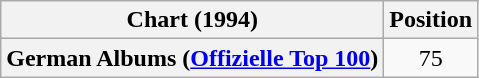<table class="wikitable plainrowheaders" style="text-align:center">
<tr>
<th scope="col">Chart (1994)</th>
<th scope="col">Position</th>
</tr>
<tr>
<th scope="row">German Albums (<a href='#'>Offizielle Top 100</a>)</th>
<td>75</td>
</tr>
</table>
